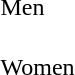<table>
<tr>
<td>Men <br> <br></td>
<td></td>
<td></td>
<td></td>
</tr>
<tr>
<td>Women <br> <br></td>
<td></td>
<td></td>
<td></td>
</tr>
</table>
